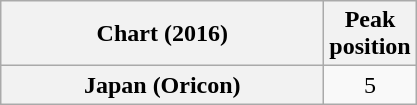<table class="wikitable plainrowheaders" style="text-align:center;">
<tr>
<th style=width:13em;">Chart (2016)</th>
<th>Peak<br>position</th>
</tr>
<tr>
<th scope="row">Japan (Oricon)</th>
<td>5</td>
</tr>
</table>
